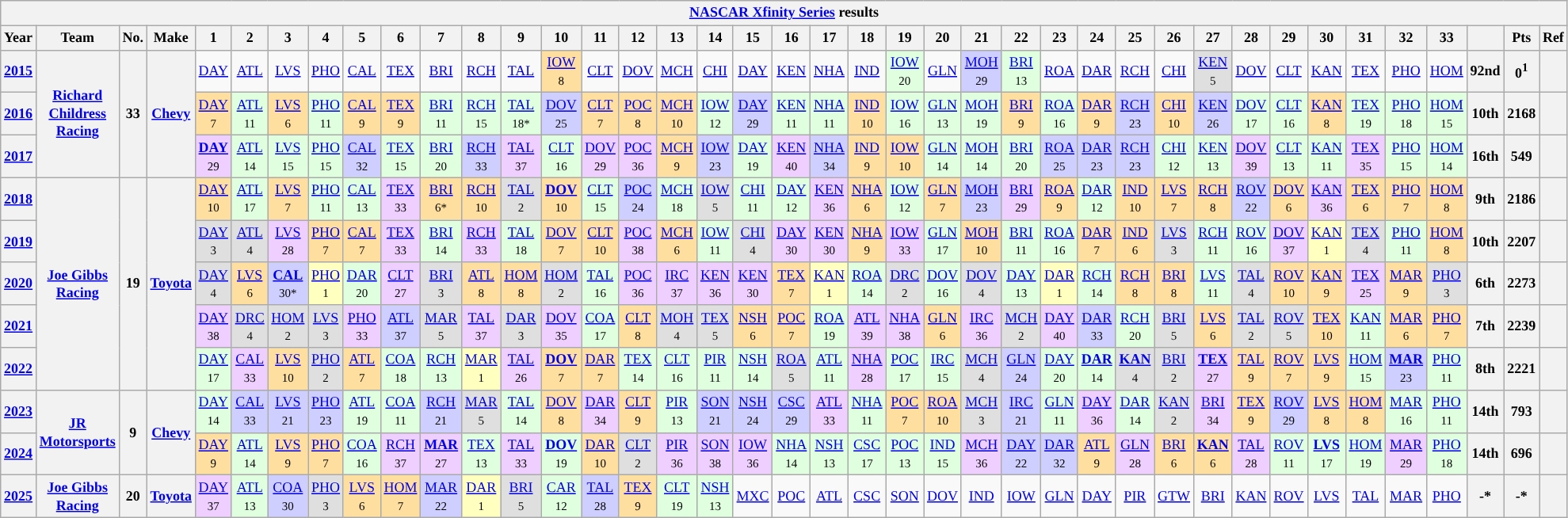<table class="wikitable" style="text-align:center; font-size:75%">
<tr>
<th colspan=40><a href='#'>NASCAR Xfinity Series</a> results</th>
</tr>
<tr>
<th>Year</th>
<th>Team</th>
<th>No.</th>
<th>Make</th>
<th>1</th>
<th>2</th>
<th>3</th>
<th>4</th>
<th>5</th>
<th>6</th>
<th>7</th>
<th>8</th>
<th>9</th>
<th>10</th>
<th>11</th>
<th>12</th>
<th>13</th>
<th>14</th>
<th>15</th>
<th>16</th>
<th>17</th>
<th>18</th>
<th>19</th>
<th>20</th>
<th>21</th>
<th>22</th>
<th>23</th>
<th>24</th>
<th>25</th>
<th>26</th>
<th>27</th>
<th>28</th>
<th>29</th>
<th>30</th>
<th>31</th>
<th>32</th>
<th>33</th>
<th></th>
<th>Pts</th>
<th>Ref</th>
</tr>
<tr>
<th><a href='#'>2015</a></th>
<th rowspan=3><a href='#'>Richard Childress Racing</a></th>
<th rowspan=3>33</th>
<th rowspan=3><a href='#'>Chevy</a></th>
<td><a href='#'>DAY</a></td>
<td><a href='#'>ATL</a></td>
<td><a href='#'>LVS</a></td>
<td><a href='#'>PHO</a></td>
<td><a href='#'>CAL</a></td>
<td><a href='#'>TEX</a></td>
<td><a href='#'>BRI</a></td>
<td><a href='#'>RCH</a></td>
<td><a href='#'>TAL</a></td>
<td style="background:#FFDF9F;"><a href='#'>IOW</a><br><small>8</small></td>
<td><a href='#'>CLT</a></td>
<td><a href='#'>DOV</a></td>
<td><a href='#'>MCH</a></td>
<td><a href='#'>CHI</a></td>
<td><a href='#'>DAY</a></td>
<td><a href='#'>KEN</a></td>
<td><a href='#'>NHA</a></td>
<td><a href='#'>IND</a></td>
<td style="background:#DFFFDF;"><a href='#'>IOW</a><br><small>20</small></td>
<td><a href='#'>GLN</a></td>
<td style="background:#CFCFFF;"><a href='#'>MOH</a><br><small>29</small></td>
<td style="background:#DFFFDF;"><a href='#'>BRI</a><br><small>13</small></td>
<td><a href='#'>ROA</a></td>
<td><a href='#'>DAR</a></td>
<td><a href='#'>RCH</a></td>
<td><a href='#'>CHI</a></td>
<td style="background:#DFDFDF;"><a href='#'>KEN</a><br><small>5</small></td>
<td><a href='#'>DOV</a></td>
<td><a href='#'>CLT</a></td>
<td><a href='#'>KAN</a></td>
<td><a href='#'>TEX</a></td>
<td><a href='#'>PHO</a></td>
<td><a href='#'>HOM</a></td>
<th>92nd</th>
<th>0<sup>1</sup></th>
<th></th>
</tr>
<tr>
<th><a href='#'>2016</a></th>
<td style="background:#FFDF9F;"><a href='#'>DAY</a><br><small>7</small></td>
<td style="background:#DFFFDF;"><a href='#'>ATL</a><br><small>11</small></td>
<td style="background:#FFDF9F;"><a href='#'>LVS</a><br><small>6</small></td>
<td style="background:#DFFFDF;"><a href='#'>PHO</a><br><small>11</small></td>
<td style="background:#FFDF9F;"><a href='#'>CAL</a><br><small>9</small></td>
<td style="background:#FFDF9F;"><a href='#'>TEX</a><br><small>9</small></td>
<td style="background:#DFFFDF;"><a href='#'>BRI</a><br><small>11</small></td>
<td style="background:#DFFFDF;"><a href='#'>RCH</a><br><small>15</small></td>
<td style="background:#DFFFDF;"><a href='#'>TAL</a><br><small>18*</small></td>
<td style="background:#CFCFFF;"><a href='#'>DOV</a><br><small>25</small></td>
<td style="background:#FFDF9F;"><a href='#'>CLT</a><br><small>7</small></td>
<td style="background:#FFDF9F;"><a href='#'>POC</a><br><small>8</small></td>
<td style="background:#FFDF9F;"><a href='#'>MCH</a><br><small>10</small></td>
<td style="background:#DFFFDF;"><a href='#'>IOW</a><br><small>12</small></td>
<td style="background:#CFCFFF;"><a href='#'>DAY</a><br><small>29</small></td>
<td style="background:#DFFFDF;"><a href='#'>KEN</a><br><small>11</small></td>
<td style="background:#DFFFDF;"><a href='#'>NHA</a><br><small>11</small></td>
<td style="background:#FFDF9F;"><a href='#'>IND</a><br><small>10</small></td>
<td style="background:#DFFFDF;"><a href='#'>IOW</a><br><small>16</small></td>
<td style="background:#DFFFDF;"><a href='#'>GLN</a><br><small>13</small></td>
<td style="background:#DFFFDF;"><a href='#'>MOH</a><br><small>19</small></td>
<td style="background:#FFDF9F;"><a href='#'>BRI</a><br><small>9</small></td>
<td style="background:#DFFFDF;"><a href='#'>ROA</a><br><small>16</small></td>
<td style="background:#FFDF9F;"><a href='#'>DAR</a><br><small>9</small></td>
<td style="background:#CFCFFF;"><a href='#'>RCH</a><br><small>23</small></td>
<td style="background:#FFDF9F;"><a href='#'>CHI</a><br><small>10</small></td>
<td style="background:#CFCFFF;"><a href='#'>KEN</a><br><small>26</small></td>
<td style="background:#DFFFDF;"><a href='#'>DOV</a><br><small>17</small></td>
<td style="background:#DFFFDF;"><a href='#'>CLT</a><br><small>16</small></td>
<td style="background:#FFDF9F;"><a href='#'>KAN</a><br><small>8</small></td>
<td style="background:#DFFFDF;"><a href='#'>TEX</a><br><small>19</small></td>
<td style="background:#DFFFDF;"><a href='#'>PHO</a><br><small>18</small></td>
<td style="background:#DFFFDF;"><a href='#'>HOM</a><br><small>15</small></td>
<th>10th</th>
<th>2168</th>
<th></th>
</tr>
<tr>
<th><a href='#'>2017</a></th>
<td style="background:#EFCFFF;"><strong><a href='#'>DAY</a></strong><br><small>29</small></td>
<td style="background:#DFFFDF;"><a href='#'>ATL</a><br><small>14</small></td>
<td style="background:#DFFFDF;"><a href='#'>LVS</a><br><small>15</small></td>
<td style="background:#DFFFDF;"><a href='#'>PHO</a><br><small>15</small></td>
<td style="background:#CFCFFF;"><a href='#'>CAL</a><br><small>32</small></td>
<td style="background:#DFFFDF;"><a href='#'>TEX</a><br><small>15</small></td>
<td style="background:#DFFFDF;"><a href='#'>BRI</a><br><small>20</small></td>
<td style="background:#CFCFFF;"><a href='#'>RCH</a><br><small>33</small></td>
<td style="background:#EFCFFF;"><a href='#'>TAL</a><br><small>37</small></td>
<td style="background:#DFFFDF;"><a href='#'>CLT</a><br><small>16</small></td>
<td style="background:#EFCFFF;"><a href='#'>DOV</a><br><small>29</small></td>
<td style="background:#EFCFFF;"><a href='#'>POC</a><br><small>36</small></td>
<td style="background:#FFDF9F;"><a href='#'>MCH</a><br><small>9</small></td>
<td style="background:#CFCFFF;"><a href='#'>IOW</a><br><small>23</small></td>
<td style="background:#DFFFDF;"><a href='#'>DAY</a><br><small>19</small></td>
<td style="background:#EFCFFF;"><a href='#'>KEN</a><br><small>40</small></td>
<td style="background:#CFCFFF;"><a href='#'>NHA</a><br><small>34</small></td>
<td style="background:#FFDF9F;"><a href='#'>IND</a><br><small>9</small></td>
<td style="background:#FFDF9F;"><a href='#'>IOW</a><br><small>10</small></td>
<td style="background:#DFFFDF;"><a href='#'>GLN</a><br><small>14</small></td>
<td style="background:#DFFFDF;"><a href='#'>MOH</a><br><small>14</small></td>
<td style="background:#DFFFDF;"><a href='#'>BRI</a><br><small>20</small></td>
<td style="background:#CFCFFF;"><a href='#'>ROA</a><br><small>25</small></td>
<td style="background:#CFCFFF;"><a href='#'>DAR</a><br><small>23</small></td>
<td style="background:#CFCFFF;"><a href='#'>RCH</a><br><small>23</small></td>
<td style="background:#DFFFDF;"><a href='#'>CHI</a><br><small>12</small></td>
<td style="background:#DFFFDF;"><a href='#'>KEN</a><br><small>13</small></td>
<td style="background:#EFCFFF;"><a href='#'>DOV</a><br><small>39</small></td>
<td style="background:#DFFFDF;"><a href='#'>CLT</a><br><small>13</small></td>
<td style="background:#DFFFDF;"><a href='#'>KAN</a><br><small>11</small></td>
<td style="background:#EFCFFF;"><a href='#'>TEX</a><br><small>35</small></td>
<td style="background:#DFFFDF;"><a href='#'>PHO</a><br><small>15</small></td>
<td style="background:#DFFFDF;"><a href='#'>HOM</a><br><small>14</small></td>
<th>16th</th>
<th>549</th>
<th></th>
</tr>
<tr>
<th><a href='#'>2018</a></th>
<th rowspan=5><a href='#'>Joe Gibbs Racing</a></th>
<th rowspan=5>19</th>
<th rowspan=5><a href='#'>Toyota</a></th>
<td style="background:#FFDF9F;"><a href='#'>DAY</a><br><small>10</small></td>
<td style="background:#DFFFDF;"><a href='#'>ATL</a><br><small>17</small></td>
<td style="background:#FFDF9F;"><a href='#'>LVS</a><br><small>7</small></td>
<td style="background:#DFFFDF;"><a href='#'>PHO</a><br><small>11</small></td>
<td style="background:#DFFFDF;"><a href='#'>CAL</a><br><small>13</small></td>
<td style="background:#EFCFFF;"><a href='#'>TEX</a><br><small>33</small></td>
<td style="background:#FFDF9F;"><a href='#'>BRI</a><br><small>6*</small></td>
<td style="background:#FFDF9F;"><a href='#'>RCH</a><br><small>10</small></td>
<td style="background:#DFDFDF;"><a href='#'>TAL</a><br><small>2</small></td>
<td style="background:#FFDF9F;"><strong><a href='#'>DOV</a></strong><br><small>10</small></td>
<td style="background:#DFFFDF;"><a href='#'>CLT</a><br><small>15</small></td>
<td style="background:#CFCFFF;"><a href='#'>POC</a><br><small>24</small></td>
<td style="background:#DFFFDF;"><a href='#'>MCH</a><br><small>18</small></td>
<td style="background:#DFDFDF;"><a href='#'>IOW</a><br><small>5</small></td>
<td style="background:#DFFFDF;"><a href='#'>CHI</a><br><small>11</small></td>
<td style="background:#DFFFDF;"><a href='#'>DAY</a><br><small>12</small></td>
<td style="background:#EFCFFF;"><a href='#'>KEN</a><br><small>36</small></td>
<td style="background:#FFDF9F;"><a href='#'>NHA</a><br><small>6</small></td>
<td style="background:#DFFFDF;"><a href='#'>IOW</a><br><small>12</small></td>
<td style="background:#FFDF9F;"><a href='#'>GLN</a><br><small>7</small></td>
<td style="background:#CFCFFF;"><a href='#'>MOH</a><br><small>23</small></td>
<td style="background:#EFCFFF;"><a href='#'>BRI</a><br><small>29</small></td>
<td style="background:#FFDF9F;"><a href='#'>ROA</a><br><small>9</small></td>
<td style="background:#DFFFDF;"><a href='#'>DAR</a><br><small>12</small></td>
<td style="background:#FFDF9F;"><a href='#'>IND</a><br><small>10</small></td>
<td style="background:#FFDF9F;"><a href='#'>LVS</a><br><small>7</small></td>
<td style="background:#FFDF9F;"><a href='#'>RCH</a><br><small>8</small></td>
<td style="background:#CFCFFF;"><a href='#'>ROV</a><br><small>22</small></td>
<td style="background:#FFDF9F;"><a href='#'>DOV</a><br><small>6</small></td>
<td style="background:#EFCFFF;"><a href='#'>KAN</a><br><small>36</small></td>
<td style="background:#FFDF9F;"><a href='#'>TEX</a><br><small>6</small></td>
<td style="background:#FFDF9F;"><a href='#'>PHO</a><br><small>7</small></td>
<td style="background:#FFDF9F;"><a href='#'>HOM</a><br><small>8</small></td>
<th>9th</th>
<th>2186</th>
<th></th>
</tr>
<tr>
<th><a href='#'>2019</a></th>
<td style="background:#DFDFDF;"><a href='#'>DAY</a><br><small>3</small></td>
<td style="background:#DFDFDF;"><a href='#'>ATL</a><br><small>4</small></td>
<td style="background:#EFCFFF;"><a href='#'>LVS</a><br><small>28</small></td>
<td style="background:#FFDF9F;"><a href='#'>PHO</a><br><small>7</small></td>
<td style="background:#FFDF9F;"><a href='#'>CAL</a><br><small>7</small></td>
<td style="background:#EFCFFF;"><a href='#'>TEX</a><br><small>33</small></td>
<td style="background:#DFFFDF;"><a href='#'>BRI</a><br><small>14</small></td>
<td style="background:#EFCFFF;"><a href='#'>RCH</a><br><small>33</small></td>
<td style="background:#DFFFDF;"><a href='#'>TAL</a><br><small>18</small></td>
<td style="background:#FFDF9F;"><a href='#'>DOV</a><br><small>7</small></td>
<td style="background:#FFDF9F;"><a href='#'>CLT</a><br><small>10</small></td>
<td style="background:#EFCFFF;"><a href='#'>POC</a><br><small>38</small></td>
<td style="background:#FFDF9F;"><a href='#'>MCH</a><br><small>6</small></td>
<td style="background:#DFFFDF;"><a href='#'>IOW</a><br><small>11</small></td>
<td style="background:#DFDFDF;"><a href='#'>CHI</a><br><small>4</small></td>
<td style="background:#EFCFFF;"><a href='#'>DAY</a><br><small>30</small></td>
<td style="background:#EFCFFF;"><a href='#'>KEN</a><br><small>30</small></td>
<td style="background:#FFDF9F;"><a href='#'>NHA</a><br><small>9</small></td>
<td style="background:#EFCFFF;"><a href='#'>IOW</a><br><small>33</small></td>
<td style="background:#DFFFDF;"><a href='#'>GLN</a><br><small>17</small></td>
<td style="background:#FFDF9F;"><a href='#'>MOH</a><br><small>10</small></td>
<td style="background:#DFFFDF;"><a href='#'>BRI</a><br><small>11</small></td>
<td style="background:#DFFFDF;"><a href='#'>ROA</a><br><small>16</small></td>
<td style="background:#FFDF9F;"><a href='#'>DAR</a><br><small>7</small></td>
<td style="background:#FFDF9F;"><a href='#'>IND</a><br><small>6</small></td>
<td style="background:#DFDFDF;"><a href='#'>LVS</a><br><small>3</small></td>
<td style="background:#DFFFDF;"><a href='#'>RCH</a><br><small>11</small></td>
<td style="background:#DFFFDF;"><a href='#'>ROV</a><br><small>16</small></td>
<td style="background:#EFCFFF;"><a href='#'>DOV</a><br><small>37</small></td>
<td style="background:#FFFFBF;"><a href='#'>KAN</a><br><small>1</small></td>
<td style="background:#DFDFDF;"><a href='#'>TEX</a><br><small>4</small></td>
<td style="background:#DFFFDF;"><a href='#'>PHO</a><br><small>11</small></td>
<td style="background:#FFDF9F;"><a href='#'>HOM</a><br><small>8</small></td>
<th>10th</th>
<th>2207</th>
<th></th>
</tr>
<tr>
<th><a href='#'>2020</a></th>
<td style="background:#DFDFDF;"><a href='#'>DAY</a><br><small>4</small></td>
<td style="background:#FFDF9F;"><a href='#'>LVS</a><br><small>6</small></td>
<td style="background:#CFCFFF;"><strong><a href='#'>CAL</a></strong><br><small>30*</small></td>
<td style="background:#FFFFBF;"><a href='#'>PHO</a><br><small>1</small></td>
<td style="background:#DFFFDF;"><a href='#'>DAR</a><br><small>20</small></td>
<td style="background:#EFCFFF;"><a href='#'>CLT</a><br><small>27</small></td>
<td style="background:#DFDFDF;"><a href='#'>BRI</a><br><small>3</small></td>
<td style="background:#FFDF9F;"><a href='#'>ATL</a><br><small>8</small></td>
<td style="background:#FFDF9F;"><a href='#'>HOM</a><br><small>8</small></td>
<td style="background:#DFDFDF;"><a href='#'>HOM</a><br><small>2</small></td>
<td style="background:#DFFFDF;"><a href='#'>TAL</a><br><small>16</small></td>
<td style="background:#EFCFFF;"><a href='#'>POC</a><br><small>36</small></td>
<td style="background:#EFCFFF;"><a href='#'>IRC</a><br><small>37</small></td>
<td style="background:#EFCFFF;"><a href='#'>KEN</a><br><small>36</small></td>
<td style="background:#EFCFFF;"><a href='#'>KEN</a><br><small>30</small></td>
<td style="background:#FFDF9F;"><a href='#'>TEX</a><br><small>7</small></td>
<td style="background:#FFFFBF;"><a href='#'>KAN</a><br><small>1</small></td>
<td style="background:#DFFFDF;"><a href='#'>ROA</a><br><small>14</small></td>
<td style="background:#DFDFDF;"><a href='#'>DRC</a><br><small>2</small></td>
<td style="background:#DFFFDF;"><a href='#'>DOV</a><br><small>16</small></td>
<td style="background:#DFDFDF;"><a href='#'>DOV</a><br><small>4</small></td>
<td style="background:#DFFFDF;"><a href='#'>DAY</a><br><small>13</small></td>
<td style="background:#FFFFBF;"><a href='#'>DAR</a><br><small>1</small></td>
<td style="background:#DFFFDF;"><a href='#'>RCH</a><br><small>14</small></td>
<td style="background:#FFDF9F;"><a href='#'>RCH</a><br><small>8</small></td>
<td style="background:#FFDF9F;"><a href='#'>BRI</a><br><small>8</small></td>
<td style="background:#DFFFDF;"><a href='#'>LVS</a><br><small>11</small></td>
<td style="background:#DFDFDF;"><a href='#'>TAL</a><br><small>4</small></td>
<td style="background:#FFDF9F;"><a href='#'>ROV</a><br><small>10</small></td>
<td style="background:#FFDF9F;"><a href='#'>KAN</a><br><small>9</small></td>
<td style="background:#EFCFFF;"><a href='#'>TEX</a><br><small>25</small></td>
<td style="background:#FFDF9F;"><a href='#'>MAR</a><br><small>9</small></td>
<td style="background:#DFDFDF;"><a href='#'>PHO</a><br><small>3</small></td>
<th>6th</th>
<th>2273</th>
<th></th>
</tr>
<tr>
<th><a href='#'>2021</a></th>
<td style="background:#EFCFFF;"><a href='#'>DAY</a><br><small>38</small></td>
<td style="background:#DFDFDF;"><a href='#'>DRC</a><br><small>4</small></td>
<td style="background:#DFDFDF;"><a href='#'>HOM</a><br><small>2</small></td>
<td style="background:#DFDFDF;"><a href='#'>LVS</a><br><small>3</small></td>
<td style="background:#EFCFFF;"><a href='#'>PHO</a><br><small>33</small></td>
<td style="background:#CFCFFF;"><a href='#'>ATL</a><br><small>37</small></td>
<td style="background:#DFDFDF;"><a href='#'>MAR</a><br><small>5</small></td>
<td style="background:#EFCFFF;"><a href='#'>TAL</a><br><small>37</small></td>
<td style="background:#DFDFDF;"><a href='#'>DAR</a><br><small>3</small></td>
<td style="background:#EFCFFF;"><a href='#'>DOV</a><br><small>35</small></td>
<td style="background:#DFFFDF;"><a href='#'>COA</a><br><small>17</small></td>
<td style="background:#FFDF9F;"><a href='#'>CLT</a><br><small>8</small></td>
<td style="background:#DFDFDF;"><a href='#'>MOH</a><br><small>4</small></td>
<td style="background:#DFDFDF;"><a href='#'>TEX</a><br><small>5</small></td>
<td style="background:#FFDF9F;"><a href='#'>NSH</a><br><small>6</small></td>
<td style="background:#FFDF9F;"><a href='#'>POC</a><br><small>7</small></td>
<td style="background:#DFFFDF;"><a href='#'>ROA</a><br><small>19</small></td>
<td style="background:#EFCFFF;"><a href='#'>ATL</a><br><small>39</small></td>
<td style="background:#EFCFFF;"><a href='#'>NHA</a><br><small>38</small></td>
<td style="background:#FFDF9F;"><a href='#'>GLN</a><br><small>6</small></td>
<td style="background:#EFCFFF;"><a href='#'>IRC</a><br><small>36</small></td>
<td style="background:#DFDFDF;"><a href='#'>MCH</a><br><small>2</small></td>
<td style="background:#EFCFFF;"><a href='#'>DAY</a><br><small>40</small></td>
<td style="background:#CFCFFF;"><a href='#'>DAR</a><br><small>33</small></td>
<td style="background:#DFFFDF;"><a href='#'>RCH</a><br><small>20</small></td>
<td style="background:#DFDFDF;"><a href='#'>BRI</a><br><small>5</small></td>
<td style="background:#FFDF9F;"><a href='#'>LVS</a><br><small>6</small></td>
<td style="background:#DFDFDF;"><a href='#'>TAL</a><br><small>2</small></td>
<td style="background:#DFDFDF;"><a href='#'>ROV</a><br><small>5</small></td>
<td style="background:#FFDF9F;"><a href='#'>TEX</a><br><small>10</small></td>
<td style="background:#DFFFDF;"><a href='#'>KAN</a><br><small>11</small></td>
<td style="background:#FFDF9F;'"><a href='#'>MAR</a><br><small>6</small></td>
<td style="background:#FFDF9F;"><a href='#'>PHO</a><br><small>7</small></td>
<th>7th</th>
<th>2239</th>
<th></th>
</tr>
<tr>
<th><a href='#'>2022</a></th>
<td style="background:#DFFFDF;"><a href='#'>DAY</a><br><small>17</small></td>
<td style="background:#EFCFFF;"><a href='#'>CAL</a><br><small>33</small></td>
<td style="background:#FFDF9F;"><a href='#'>LVS</a><br><small>10</small></td>
<td style="background:#DFDFDF;"><a href='#'>PHO</a><br><small>2</small></td>
<td style="background:#FFDF9F;"><a href='#'>ATL</a><br><small>7</small></td>
<td style="background:#DFFFDF;"><a href='#'>COA</a><br><small>18</small></td>
<td style="background:#DFFFDF;"><a href='#'>RCH</a><br><small>13</small></td>
<td style="background:#FFFFBF;"><a href='#'>MAR</a><br><small>1</small></td>
<td style="background:#EFCFFF;"><a href='#'>TAL</a><br><small>26</small></td>
<td style="background:#FFDF9F;"><strong><a href='#'>DOV</a></strong><br><small>7</small></td>
<td style="background:#FFDF9F;"><a href='#'>DAR</a><br><small>7</small></td>
<td style="background:#DFFFDF;"><a href='#'>TEX</a><br><small>14</small></td>
<td style="background:#DFFFDF;"><a href='#'>CLT</a><br><small>16</small></td>
<td style="background:#DFFFDF;"><a href='#'>PIR</a><br><small>11</small></td>
<td style="background:#DFFFDF;"><a href='#'>NSH</a><br><small>14</small></td>
<td style="background:#DFDFDF;"><a href='#'>ROA</a><br><small>5</small></td>
<td style="background:#DFFFDF;"><a href='#'>ATL</a><br><small>11</small></td>
<td style="background:#EFCFFF;"><a href='#'>NHA</a><br><small>28</small></td>
<td style="background:#DFFFDF;"><a href='#'>POC</a><br><small>17</small></td>
<td style="background:#DFFFDF;"><a href='#'>IRC</a><br><small>15</small></td>
<td style="background:#DFDFDF;"><a href='#'>MCH</a><br><small>4</small></td>
<td style="background:#CFCFFF;"><a href='#'>GLN</a><br><small>24</small></td>
<td style="background:#DFFFDF;"><a href='#'>DAY</a><br><small>20</small></td>
<td style="background:#DFFFDF;"><strong><a href='#'>DAR</a></strong><br><small>14</small></td>
<td style="background:#DFDFDF;"><strong><a href='#'>KAN</a></strong><br><small>4</small></td>
<td style="background:#DFDFDF;"><a href='#'>BRI</a><br><small>2</small></td>
<td style="background:#EFCFFF;"><strong><a href='#'>TEX</a></strong><br><small>27</small></td>
<td style="background:#FFDF9F;"><a href='#'>TAL</a><br><small>9</small></td>
<td style="background:#FFDF9F;"><a href='#'>ROV</a><br><small>7</small></td>
<td style="background:#FFDF9F;"><a href='#'>LVS</a><br><small>9</small></td>
<td style="background:#DFFFDF;"><a href='#'>HOM</a><br><small>15</small></td>
<td style="background:#CFCFFF;"><strong><a href='#'>MAR</a></strong><br><small>23</small></td>
<td style="background:#DFFFDF;"><a href='#'>PHO</a><br><small>11</small></td>
<th>8th</th>
<th>2221</th>
<th></th>
</tr>
<tr>
<th><a href='#'>2023</a></th>
<th rowspan=2><a href='#'>JR Motorsports</a></th>
<th rowspan=2>9</th>
<th rowspan=2><a href='#'>Chevy</a></th>
<td style="background:#DFFFDF;"><a href='#'>DAY</a><br><small>14</small></td>
<td style="background:#CFCFFF;"><a href='#'>CAL</a><br><small>33</small></td>
<td style="background:#CFCFFF;"><a href='#'>LVS</a><br><small>21</small></td>
<td style="background:#CFCFFF;"><a href='#'>PHO</a><br><small>23</small></td>
<td style="background:#DFFFDF;"><a href='#'>ATL</a><br><small>19</small></td>
<td style="background:#DFFFDF;"><a href='#'>COA</a><br><small>11</small></td>
<td style="background:#CFCFFF;"><a href='#'>RCH</a><br><small>21</small></td>
<td style="background:#DFDFDF;"><a href='#'>MAR</a><br><small>5</small></td>
<td style="background:#DFFFDF;"><a href='#'>TAL</a><br><small>14</small></td>
<td style="background:#FFDF9F;"><a href='#'>DOV</a><br><small>8</small></td>
<td style="background:#EFCFFF;"><a href='#'>DAR</a><br><small>34</small></td>
<td style="background:#FFDF9F;"><a href='#'>CLT</a><br><small>9</small></td>
<td style="background:#DFFFDF;"><a href='#'>PIR</a><br><small>13</small></td>
<td style="background:#CFCFFF;"><a href='#'>SON</a><br><small>21</small></td>
<td style="background:#CFCFFF;"><a href='#'>NSH</a><br><small>24</small></td>
<td style="background:#CFCFFF;"><a href='#'>CSC</a><br><small>29</small></td>
<td style="background:#EFCFFF;"><a href='#'>ATL</a><br><small>33</small></td>
<td style="background:#DFFFDF;"><a href='#'>NHA</a><br><small>11</small></td>
<td style="background:#FFDF9F;"><a href='#'>POC</a><br><small>7</small></td>
<td style="background:#FFDF9F;"><a href='#'>ROA</a><br><small>10</small></td>
<td style="background:#DFDFDF;"><a href='#'>MCH</a><br><small>3</small></td>
<td style="background:#CFCFFF;"><a href='#'>IRC</a><br><small>21</small></td>
<td style="background:#DFFFDF;"><a href='#'>GLN</a><br><small>11</small></td>
<td style="background:#EFCFFF;"><a href='#'>DAY</a><br><small>36</small></td>
<td style="background:#DFFFDF;"><a href='#'>DAR</a><br><small>14</small></td>
<td style="background:#DFDFDF;"><a href='#'>KAN</a><br><small>2</small></td>
<td style="background:#EFCFFF;"><a href='#'>BRI</a><br><small>34</small></td>
<td style="background:#FFDF9F;"><a href='#'>TEX</a><br><small>9</small></td>
<td style="background:#CFCFFF;"><a href='#'>ROV</a><br><small>29</small></td>
<td style="background:#FFDF9F;"><a href='#'>LVS</a><br><small>8</small></td>
<td style="background:#FFDF9F;"><a href='#'>HOM</a><br><small>8</small></td>
<td style="background:#DFFFDF;"><a href='#'>MAR</a><br><small>16</small></td>
<td style="background:#DFFFDF;"><a href='#'>PHO</a><br><small>11</small></td>
<th>14th</th>
<th>793</th>
<th></th>
</tr>
<tr>
<th><a href='#'>2024</a></th>
<td style="background:#FFDF9F;"><a href='#'>DAY</a><br><small>9</small></td>
<td style="background:#DFFFDF;"><a href='#'>ATL</a><br><small>14</small></td>
<td style="background:#FFDF9F;"><a href='#'>LVS</a><br><small>9</small></td>
<td style="background:#FFDF9F;"><a href='#'>PHO</a><br><small>7</small></td>
<td style="background:#DFFFDF;"><a href='#'>COA</a><br><small>16</small></td>
<td style="background:#EFCFFF;"><a href='#'>RCH</a><br><small>37</small></td>
<td style="background:#EFCFFF;"><strong><a href='#'>MAR</a></strong><br><small>27</small></td>
<td style="background:#DFFFDF;"><a href='#'>TEX</a><br><small>13</small></td>
<td style="background:#EFCFFF;"><a href='#'>TAL</a><br><small>33</small></td>
<td style="background:#DFFFDF;"><strong><a href='#'>DOV</a></strong><br><small>19</small></td>
<td style="background:#FFDF9F;"><a href='#'>DAR</a><br><small>10</small></td>
<td style="background:#DFDFDF;"><a href='#'>CLT</a><br><small>2</small></td>
<td style="background:#EFCFFF;"><a href='#'>PIR</a><br><small>36</small></td>
<td style="background:#EFCFFF;"><a href='#'>SON</a><br><small>38</small></td>
<td style="background:#EFCFFF;"><a href='#'>IOW</a><br><small>36</small></td>
<td style="background:#DFFFDF;"><a href='#'>NHA</a><br><small>14</small></td>
<td style="background:#DFFFDF;"><a href='#'>NSH</a><br><small>13</small></td>
<td style="background:#DFFFDF;"><a href='#'>CSC</a><br><small>17</small></td>
<td style="background:#DFFFDF;"><a href='#'>POC</a><br><small>13</small></td>
<td style="background:#DFFFDF;"><a href='#'>IND</a><br><small>15</small></td>
<td style="background:#EFCFFF;"><a href='#'>MCH</a><br><small>36</small></td>
<td style="background:#CFCFFF;"><a href='#'>DAY</a><br><small>22</small></td>
<td style="background:#CFCFFF;"><a href='#'>DAR</a><br><small>32</small></td>
<td style="background:#FFDF9F;"><a href='#'>ATL</a><br><small>9</small></td>
<td style="background:#EFCFFF;"><a href='#'>GLN</a><br><small>28</small></td>
<td style="background:#FFDF9F;"><a href='#'>BRI</a><br><small>6</small></td>
<td style="background:#FFDF9F;"><strong><a href='#'>KAN</a></strong><br><small>6</small></td>
<td style="background:#EFCFFF;"><a href='#'>TAL</a><br><small>28</small></td>
<td style="background:#DFFFDF;"><a href='#'>ROV</a><br><small>11</small></td>
<td style="background:#DFFFDF;"><strong><a href='#'>LVS</a></strong><br><small>17</small></td>
<td style="background:#DFFFDF;"><a href='#'>HOM</a><br><small>19</small></td>
<td style="background:#EFCFFF;"><a href='#'>MAR</a><br><small>29</small></td>
<td style="background:#DFFFDF;"><a href='#'>PHO</a><br><small>18</small></td>
<th>14th</th>
<th>696</th>
<th></th>
</tr>
<tr>
<th><a href='#'>2025</a></th>
<th><a href='#'>Joe Gibbs Racing</a></th>
<th>20</th>
<th><a href='#'>Toyota</a></th>
<td style="background:#EFCFFF;"><a href='#'>DAY</a><br><small>37</small></td>
<td style="background:#DFFFDF;"><a href='#'>ATL</a><br><small>13</small></td>
<td style="background:#CFCFFF;"><a href='#'>COA</a><br><small>30</small></td>
<td style="background:#DFDFDF;"><a href='#'>PHO</a><br><small>3</small></td>
<td style="background:#FFDF9F;"><a href='#'>LVS</a><br><small>6</small></td>
<td style="background:#FFDF9F;"><a href='#'>HOM</a><br><small>7</small></td>
<td style="background:#CFCFFF;"><a href='#'>MAR</a><br><small>22</small></td>
<td style="background:#FFFFBF;"><a href='#'>DAR</a><br><small>1</small></td>
<td style="background:#DFDFDF;"><a href='#'>BRI</a><br><small>5</small></td>
<td style="background:#DFFFDF;"><a href='#'>CAR</a><br><small>12</small></td>
<td style="background:#CFCFFF;"><a href='#'>TAL</a><br><small>28</small></td>
<td style="background:#FFDF9F;"><a href='#'>TEX</a><br><small>9</small></td>
<td style="background:#DFFFDF;"><a href='#'>CLT</a><br><small>19</small></td>
<td style="background:#DFFFDF;"><a href='#'>NSH</a><br><small>13</small></td>
<td><a href='#'>MXC</a></td>
<td><a href='#'>POC</a></td>
<td><a href='#'>ATL</a></td>
<td><a href='#'>CSC</a></td>
<td><a href='#'>SON</a></td>
<td><a href='#'>DOV</a></td>
<td><a href='#'>IND</a></td>
<td><a href='#'>IOW</a></td>
<td><a href='#'>GLN</a></td>
<td><a href='#'>DAY</a></td>
<td><a href='#'>PIR</a></td>
<td><a href='#'>GTW</a></td>
<td><a href='#'>BRI</a></td>
<td><a href='#'>KAN</a></td>
<td><a href='#'>ROV</a></td>
<td><a href='#'>LVS</a></td>
<td><a href='#'>TAL</a></td>
<td><a href='#'>MAR</a></td>
<td><a href='#'>PHO</a></td>
<th>-*</th>
<th>-*</th>
<th></th>
</tr>
</table>
